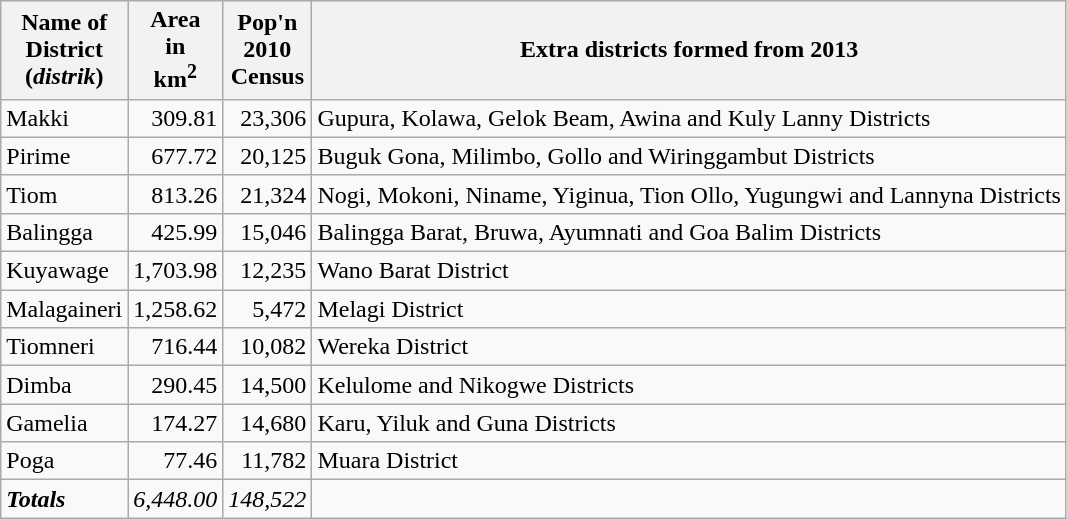<table class="wikitable">
<tr>
<th>Name of <br>District<br>(<em>distrik</em>)</th>
<th>Area <br>in <br>km<sup>2</sup></th>
<th>Pop'n <br>2010<br>Census</th>
<th>Extra districts formed from 2013</th>
</tr>
<tr>
<td>Makki</td>
<td align="right">309.81</td>
<td align="right">23,306</td>
<td>Gupura, Kolawa, Gelok Beam, Awina and Kuly Lanny Districts</td>
</tr>
<tr>
<td>Pirime</td>
<td align="right">677.72</td>
<td align="right">20,125</td>
<td>Buguk Gona, Milimbo, Gollo and Wiringgambut Districts</td>
</tr>
<tr>
<td>Tiom</td>
<td align="right">813.26</td>
<td align="right">21,324</td>
<td>Nogi, Mokoni, Niname, Yiginua, Tion Ollo, Yugungwi and Lannyna Districts</td>
</tr>
<tr>
<td>Balingga</td>
<td align="right">425.99</td>
<td align="right">15,046</td>
<td>Balingga Barat, Bruwa, Ayumnati and Goa Balim Districts</td>
</tr>
<tr>
<td>Kuyawage</td>
<td align="right">1,703.98</td>
<td align="right">12,235</td>
<td>Wano Barat District</td>
</tr>
<tr>
<td>Malagaineri</td>
<td align="right">1,258.62</td>
<td align="right">5,472</td>
<td>Melagi District</td>
</tr>
<tr>
<td>Tiomneri</td>
<td align="right">716.44</td>
<td align="right">10,082</td>
<td>Wereka District</td>
</tr>
<tr>
<td>Dimba</td>
<td align="right">290.45</td>
<td align="right">14,500</td>
<td>Kelulome and Nikogwe Districts</td>
</tr>
<tr>
<td>Gamelia</td>
<td align="right">174.27</td>
<td align="right">14,680</td>
<td>Karu, Yiluk and Guna Districts</td>
</tr>
<tr>
<td>Poga</td>
<td align="right">77.46</td>
<td align="right">11,782</td>
<td>Muara District</td>
</tr>
<tr>
<td><strong><em>Totals</em></strong></td>
<td align="right"><em>6,448.00</em></td>
<td align="right"><em>148,522</em></td>
</tr>
</table>
